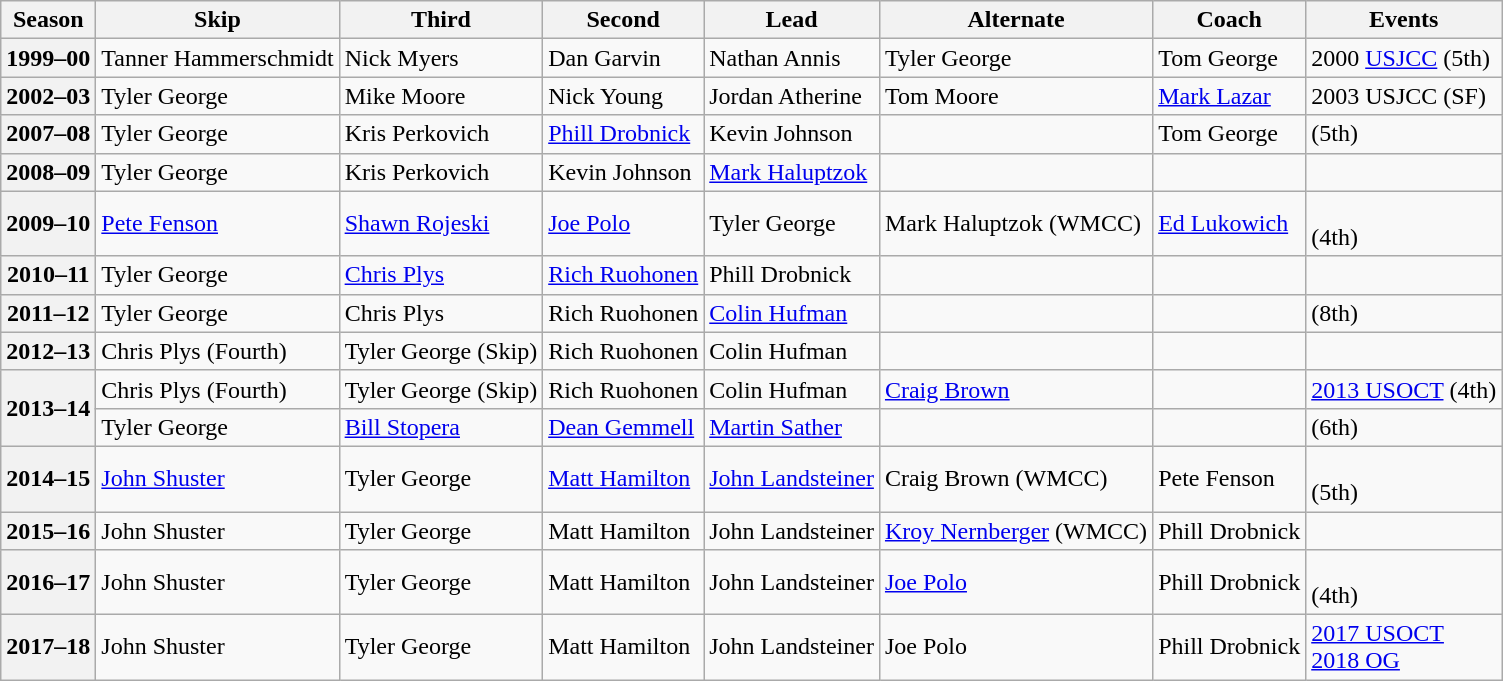<table class="wikitable">
<tr>
<th scope="col">Season</th>
<th scope="col">Skip</th>
<th scope="col">Third</th>
<th scope="col">Second</th>
<th scope="col">Lead</th>
<th scope="col">Alternate</th>
<th scope="col">Coach</th>
<th scope="col">Events</th>
</tr>
<tr>
<th scope="row">1999–00</th>
<td>Tanner Hammerschmidt</td>
<td>Nick Myers</td>
<td>Dan Garvin</td>
<td>Nathan Annis</td>
<td>Tyler George</td>
<td>Tom George</td>
<td>2000 <a href='#'>USJCC</a> (5th)</td>
</tr>
<tr>
<th scope="row">2002–03</th>
<td>Tyler George</td>
<td>Mike Moore</td>
<td>Nick Young</td>
<td>Jordan Atherine</td>
<td>Tom Moore</td>
<td><a href='#'>Mark Lazar</a></td>
<td>2003 USJCC (SF)</td>
</tr>
<tr>
<th scope="row">2007–08</th>
<td>Tyler George</td>
<td>Kris Perkovich</td>
<td><a href='#'>Phill Drobnick</a></td>
<td>Kevin Johnson</td>
<td></td>
<td>Tom George</td>
<td> (5th)</td>
</tr>
<tr>
<th scope="row">2008–09</th>
<td>Tyler George</td>
<td>Kris Perkovich</td>
<td>Kevin Johnson</td>
<td><a href='#'>Mark Haluptzok</a></td>
<td></td>
<td></td>
<td> </td>
</tr>
<tr>
<th scope="row">2009–10</th>
<td><a href='#'>Pete Fenson</a></td>
<td><a href='#'>Shawn Rojeski</a></td>
<td><a href='#'>Joe Polo</a></td>
<td>Tyler George</td>
<td>Mark Haluptzok (WMCC)</td>
<td><a href='#'>Ed Lukowich</a></td>
<td> <br> (4th)</td>
</tr>
<tr>
<th scope="row">2010–11</th>
<td>Tyler George</td>
<td><a href='#'>Chris Plys</a></td>
<td><a href='#'>Rich Ruohonen</a></td>
<td>Phill Drobnick</td>
<td></td>
<td></td>
<td> </td>
</tr>
<tr>
<th scope="row">2011–12</th>
<td>Tyler George</td>
<td>Chris Plys</td>
<td>Rich Ruohonen</td>
<td><a href='#'>Colin Hufman</a></td>
<td></td>
<td></td>
<td> (8th)</td>
</tr>
<tr>
<th scope="row">2012–13</th>
<td>Chris Plys (Fourth)</td>
<td>Tyler George (Skip)</td>
<td>Rich Ruohonen</td>
<td>Colin Hufman</td>
<td></td>
<td></td>
<td> </td>
</tr>
<tr>
<th scope="row" rowspan=2>2013–14</th>
<td>Chris Plys (Fourth)</td>
<td>Tyler George (Skip)</td>
<td>Rich Ruohonen</td>
<td>Colin Hufman</td>
<td><a href='#'>Craig Brown</a></td>
<td></td>
<td><a href='#'>2013 USOCT</a> (4th)</td>
</tr>
<tr>
<td>Tyler George</td>
<td><a href='#'>Bill Stopera</a></td>
<td><a href='#'>Dean Gemmell</a></td>
<td><a href='#'>Martin Sather</a></td>
<td></td>
<td></td>
<td> (6th)</td>
</tr>
<tr>
<th scope="row">2014–15</th>
<td><a href='#'>John Shuster</a></td>
<td>Tyler George</td>
<td><a href='#'>Matt Hamilton</a></td>
<td><a href='#'>John Landsteiner</a></td>
<td>Craig Brown (WMCC)</td>
<td>Pete Fenson</td>
<td> <br> (5th)</td>
</tr>
<tr>
<th scope="row">2015–16</th>
<td>John Shuster</td>
<td>Tyler George</td>
<td>Matt Hamilton</td>
<td>John Landsteiner</td>
<td><a href='#'>Kroy Nernberger</a> (WMCC)</td>
<td>Phill Drobnick</td>
<td> <br> </td>
</tr>
<tr>
<th scope="row">2016–17</th>
<td>John Shuster</td>
<td>Tyler George</td>
<td>Matt Hamilton</td>
<td>John Landsteiner</td>
<td><a href='#'>Joe Polo</a></td>
<td>Phill Drobnick</td>
<td> <br> (4th)</td>
</tr>
<tr>
<th scope="row">2017–18</th>
<td>John Shuster</td>
<td>Tyler George</td>
<td>Matt Hamilton</td>
<td>John Landsteiner</td>
<td>Joe Polo</td>
<td>Phill Drobnick</td>
<td><a href='#'>2017 USOCT</a> <br><a href='#'>2018 OG</a> </td>
</tr>
</table>
